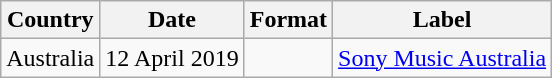<table class="wikitable plainrowheaders">
<tr>
<th scope="col">Country</th>
<th scope="col">Date</th>
<th scope="col">Format</th>
<th scope="col">Label</th>
</tr>
<tr>
<td>Australia</td>
<td>12 April 2019</td>
<td></td>
<td><a href='#'>Sony Music Australia</a></td>
</tr>
</table>
